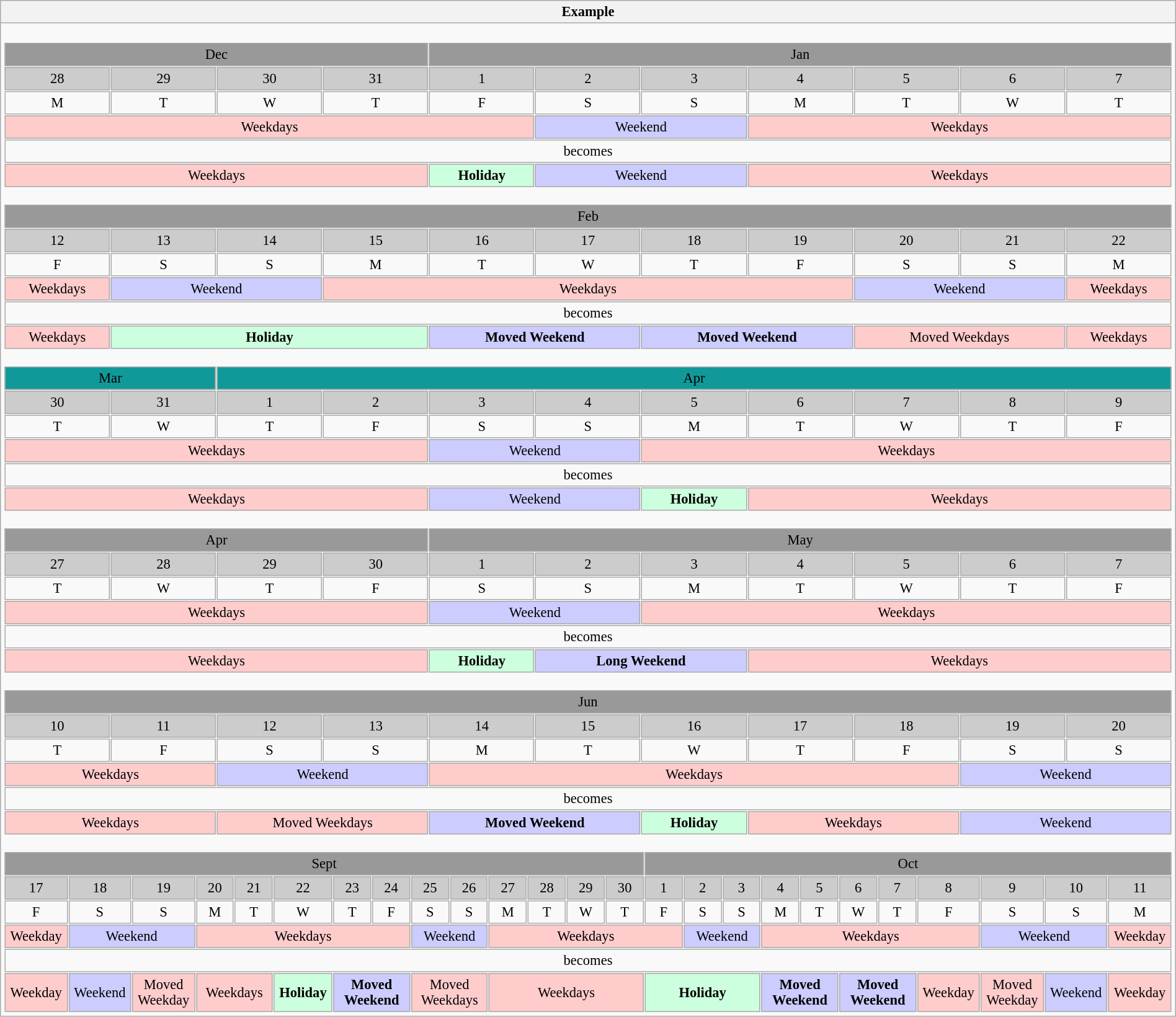<table class="wikitable collapsible collapsed" style="font-size: 94%; margin-right:auto">
<tr>
<th>Example</th>
</tr>
<tr>
<td><br><table width=100% cellspacing=1 cellpadding=0 style="text-align: center;">
<tr style="background-color: #999;">
<td colspan=4>Dec</td>
<td colspan=7>Jan</td>
</tr>
<tr style="background-color: #ccc">
<td width=9%>28</td>
<td width=9%>29</td>
<td width=9%>30</td>
<td width=9%>31</td>
<td width=9%>1</td>
<td width=9%>2</td>
<td width=9%>3</td>
<td width=9%>4</td>
<td width=9%>5</td>
<td width=9%>6</td>
<td width=9%>7</td>
</tr>
<tr>
<td>M</td>
<td>T</td>
<td>W</td>
<td>T</td>
<td>F</td>
<td>S</td>
<td>S</td>
<td>M</td>
<td>T</td>
<td>W</td>
<td>T</td>
</tr>
<tr>
<td colspan=5 style="background-color: #fcc;">Weekdays</td>
<td colspan=2 style="background-color: #ccf;">Weekend</td>
<td colspan=4 style="background-color: #fcc;">Weekdays</td>
</tr>
<tr>
<td colspan=11>becomes</td>
</tr>
<tr>
<td colspan=4 style="background-color: #fcc;">Weekdays</td>
<td style="background-color: #cfd;"><strong>Holiday</strong></td>
<td colspan=2 style="background-color: #ccf;">Weekend</td>
<td colspan=4 style="background-color: #fcc;">Weekdays</td>
</tr>
</table>
<br><table width=100% cellspacing=1 cellpadding=0 style="text-align: center;">
<tr style="background-color: #999;">
<td colspan=11>Feb</td>
</tr>
<tr style="background-color: #ccc">
<td width=9%>12</td>
<td width=9%>13</td>
<td width=9%>14</td>
<td width=9%>15</td>
<td width=9%>16</td>
<td width=9%>17</td>
<td width=9%>18</td>
<td width=9%>19</td>
<td width=9%>20</td>
<td width=9%>21</td>
<td width=9%>22</td>
</tr>
<tr>
<td>F</td>
<td>S</td>
<td>S</td>
<td>M</td>
<td>T</td>
<td>W</td>
<td>T</td>
<td>F</td>
<td>S</td>
<td>S</td>
<td>M</td>
</tr>
<tr>
<td colspan=1 style="background-color: #fcc;">Weekdays</td>
<td colspan=2 style="background-color: #ccf;">Weekend</td>
<td colspan=5 style="background-color: #fcc;">Weekdays</td>
<td colspan=2 style="background-color: #ccf;">Weekend</td>
<td colspan=1 style="background-color: #fcc;">Weekdays</td>
</tr>
<tr>
<td colspan=11>becomes</td>
</tr>
<tr>
<td colspan=1 style="background-color: #fcc;">Weekdays</td>
<td colspan=3 style="background-color: #cfd;"><strong>Holiday</strong></td>
<td colspan=2 style="background-color: #ccf;"><strong>Moved Weekend</strong></td>
<td colspan=2 style="background-color: #ccf;"><strong>Moved Weekend</strong></td>
<td colspan=2 style="background-color: #fcc;">Moved Weekdays</td>
<td colspan=1 style="background-color: #fcc;">Weekdays</td>
</tr>
</table>
<br><table width=100% cellspacing=1 cellpadding=0 style="text-align: center;">
<tr style="background-color: #199;">
<td colspan=2>Mar</td>
<td colspan=9>Apr</td>
</tr>
<tr style="background-color: #ccc">
<td width=9%>30</td>
<td width=9%>31</td>
<td width=9%>1</td>
<td width=9%>2</td>
<td width=9%>3</td>
<td width=9%>4</td>
<td width=9%>5</td>
<td width=9%>6</td>
<td width=9%>7</td>
<td width=9%>8</td>
<td width=9%>9</td>
</tr>
<tr>
<td>T</td>
<td>W</td>
<td>T</td>
<td>F</td>
<td>S</td>
<td>S</td>
<td>M</td>
<td>T</td>
<td>W</td>
<td>T</td>
<td>F</td>
</tr>
<tr>
<td colspan=4 style="background-color: #fcc;">Weekdays</td>
<td colspan=2 style="background-color: #ccf;">Weekend</td>
<td colspan=5 style="background-color: #fcc;">Weekdays</td>
</tr>
<tr>
<td colspan=11>becomes</td>
</tr>
<tr>
<td colspan=4 style="background-color: #fcc;">Weekdays</td>
<td colspan=2 style="background-color: #ccf;">Weekend</td>
<td style="background-color: #cfd;"><strong>Holiday</strong></td>
<td colspan=4 style="background-color: #fcc;">Weekdays</td>
</tr>
</table>
<br><table width=100% cellspacing=1 cellpadding=0 style="text-align: center;">
<tr style="background-color: #999;">
<td colspan=4>Apr</td>
<td colspan=7>May</td>
</tr>
<tr style="background-color: #ccc">
<td width=9%>27</td>
<td width=9%>28</td>
<td width=9%>29</td>
<td width=9%>30</td>
<td width=9%>1</td>
<td width=9%>2</td>
<td width=9%>3</td>
<td width=9%>4</td>
<td width=9%>5</td>
<td width=9%>6</td>
<td width=9%>7</td>
</tr>
<tr>
<td>T</td>
<td>W</td>
<td>T</td>
<td>F</td>
<td>S</td>
<td>S</td>
<td>M</td>
<td>T</td>
<td>W</td>
<td>T</td>
<td>F</td>
</tr>
<tr>
<td colspan=4 style="background-color: #fcc;">Weekdays</td>
<td colspan=2 style="background-color: #ccf;">Weekend</td>
<td colspan=5 style="background-color: #fcc;">Weekdays</td>
</tr>
<tr>
<td colspan=11>becomes</td>
</tr>
<tr>
<td colspan=4 style="background-color: #fcc;">Weekdays</td>
<td style="background-color: #cfd;"><strong>Holiday</strong></td>
<td colspan=2 style="background-color: #ccf;"><strong>Long Weekend</strong></td>
<td colspan=4 style="background-color: #fcc;">Weekdays</td>
</tr>
</table>
<br><table width=100% cellspacing=1 cellpadding=0 style="text-align: center;">
<tr style="background-color: #999;">
<td colspan=11>Jun</td>
</tr>
<tr style="background-color: #ccc">
<td width=9%>10</td>
<td width=9%>11</td>
<td width=9%>12</td>
<td width=9%>13</td>
<td width=9%>14</td>
<td width=9%>15</td>
<td width=9%>16</td>
<td width=9%>17</td>
<td width=9%>18</td>
<td width=9%>19</td>
<td width=9%>20</td>
</tr>
<tr>
<td>T</td>
<td>F</td>
<td>S</td>
<td>S</td>
<td>M</td>
<td>T</td>
<td>W</td>
<td>T</td>
<td>F</td>
<td>S</td>
<td>S</td>
</tr>
<tr>
<td colspan=2 style="background-color: #fcc;">Weekdays</td>
<td colspan=2 style="background-color: #ccf;">Weekend</td>
<td colspan=5 style="background-color: #fcc;">Weekdays</td>
<td colspan=2 style="background-color: #ccf;">Weekend</td>
</tr>
<tr>
<td colspan=11>becomes</td>
</tr>
<tr>
<td colspan=2 style="background-color: #fcc;">Weekdays</td>
<td colspan=2 style="background-color: #fcc;">Moved Weekdays</td>
<td colspan=2 style="background-color: #ccf;"><strong>Moved Weekend</strong></td>
<td style="background-color: #cfd;"><strong>Holiday</strong></td>
<td colspan=2 style="background-color: #fcc;">Weekdays</td>
<td colspan=2 style="background-color: #ccf;">Weekend</td>
</tr>
</table>
<br><table width=100% cellspacing=1 cellpadding=0 style="text-align: center;">
<tr style="background-color: #999;">
<td colspan=14>Sept</td>
<td colspan=11>Oct</td>
</tr>
<tr style="background-color: #ccc">
<td width=3%>17</td>
<td width=3%>18</td>
<td width=3%>19</td>
<td width=3%>20</td>
<td width=3%>21</td>
<td width=3%>22</td>
<td width=3%>23</td>
<td width=3%>24</td>
<td width=3%>25</td>
<td width=3%>26</td>
<td width=3%>27</td>
<td width=3%>28</td>
<td width=3%>29</td>
<td width=3%>30</td>
<td width=3%>1</td>
<td width=3%>2</td>
<td width=3%>3</td>
<td width=3%>4</td>
<td width=3%>5</td>
<td width=3%>6</td>
<td width=3%>7</td>
<td width=3%>8</td>
<td width=3%>9</td>
<td width=3%>10</td>
<td width=3%>11</td>
</tr>
<tr>
<td>F</td>
<td>S</td>
<td>S</td>
<td>M</td>
<td>T</td>
<td>W</td>
<td>T</td>
<td>F</td>
<td>S</td>
<td>S</td>
<td>M</td>
<td>T</td>
<td>W</td>
<td>T</td>
<td>F</td>
<td>S</td>
<td>S</td>
<td>M</td>
<td>T</td>
<td>W</td>
<td>T</td>
<td>F</td>
<td>S</td>
<td>S</td>
<td>M</td>
</tr>
<tr>
<td colspan=1 style="background-color: #fcc;">Weekday</td>
<td colspan=2 style="background-color: #ccf;">Weekend</td>
<td colspan=5 style="background-color: #fcc;">Weekdays</td>
<td colspan=2 style="background-color: #ccf;">Weekend</td>
<td colspan=5 style="background-color: #fcc;">Weekdays</td>
<td colspan=2 style="background-color: #ccf;">Weekend</td>
<td colspan=5 style="background-color: #fcc;">Weekdays</td>
<td colspan=2 style="background-color: #ccf;">Weekend</td>
<td colspan=1 style="background-color: #fcc;">Weekday</td>
</tr>
<tr>
<td colspan=25>becomes</td>
</tr>
<tr>
<td colspan=1 style="background-color: #fcc;">Weekday</td>
<td colspan=1 style="background-color: #ccf;">Weekend</td>
<td colspan=1 style="background-color: #fcc;">Moved Weekday</td>
<td colspan=2 style="background-color: #fcc;">Weekdays</td>
<td colspan=1 style="background-color: #cfd;"><strong>Holiday</strong></td>
<td colspan=2 style="background-color: #ccf;"><strong>Moved Weekend</strong></td>
<td colspan=2 style="background-color: #fcc;">Moved Weekdays</td>
<td colspan=4 style="background-color: #fcc;">Weekdays</td>
<td colspan=3 style="background-color: #cfd;"><strong>Holiday</strong></td>
<td colspan=2 style="background-color: #ccf;"><strong>Moved Weekend</strong></td>
<td colspan=2 style="background-color: #ccf;"><strong>Moved Weekend</strong></td>
<td colspan=1 style="background-color: #fcc;">Weekday</td>
<td colspan=1 style="background-color: #fcc;">Moved Weekday</td>
<td colspan=1 style="background-color: #ccf;">Weekend</td>
<td colspan=1 style="background-color: #fcc;">Weekday</td>
</tr>
</table>
</td>
</tr>
</table>
